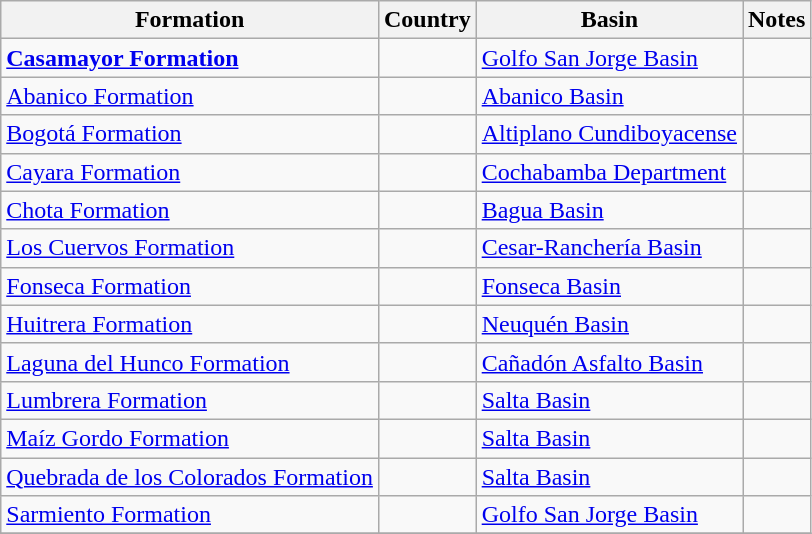<table class="wikitable sortable">
<tr>
<th>Formation<br></th>
<th>Country</th>
<th>Basin</th>
<th class=unsortable>Notes</th>
</tr>
<tr>
<td><strong><a href='#'>Casamayor Formation</a></strong></td>
<td></td>
<td><a href='#'>Golfo San Jorge Basin</a></td>
<td></td>
</tr>
<tr>
<td><a href='#'>Abanico Formation</a></td>
<td></td>
<td><a href='#'>Abanico Basin</a></td>
<td></td>
</tr>
<tr>
<td><a href='#'>Bogotá Formation</a></td>
<td></td>
<td><a href='#'>Altiplano Cundiboyacense</a></td>
<td></td>
</tr>
<tr>
<td><a href='#'>Cayara Formation</a></td>
<td></td>
<td><a href='#'>Cochabamba Department</a></td>
<td></td>
</tr>
<tr>
<td><a href='#'>Chota Formation</a></td>
<td></td>
<td><a href='#'>Bagua Basin</a></td>
<td></td>
</tr>
<tr>
<td><a href='#'>Los Cuervos Formation</a></td>
<td></td>
<td><a href='#'>Cesar-Ranchería Basin</a></td>
<td></td>
</tr>
<tr>
<td><a href='#'>Fonseca Formation</a></td>
<td></td>
<td><a href='#'>Fonseca Basin</a></td>
<td></td>
</tr>
<tr>
<td><a href='#'>Huitrera Formation</a></td>
<td></td>
<td><a href='#'>Neuquén Basin</a></td>
<td></td>
</tr>
<tr>
<td><a href='#'>Laguna del Hunco Formation</a></td>
<td></td>
<td><a href='#'>Cañadón Asfalto Basin</a></td>
<td></td>
</tr>
<tr>
<td><a href='#'>Lumbrera Formation</a></td>
<td></td>
<td><a href='#'>Salta Basin</a></td>
<td></td>
</tr>
<tr>
<td><a href='#'>Maíz Gordo Formation</a></td>
<td></td>
<td><a href='#'>Salta Basin</a></td>
<td></td>
</tr>
<tr>
<td><a href='#'>Quebrada de los Colorados Formation</a></td>
<td></td>
<td><a href='#'>Salta Basin</a></td>
<td></td>
</tr>
<tr>
<td><a href='#'>Sarmiento Formation</a></td>
<td></td>
<td><a href='#'>Golfo San Jorge Basin</a></td>
<td></td>
</tr>
<tr>
</tr>
</table>
